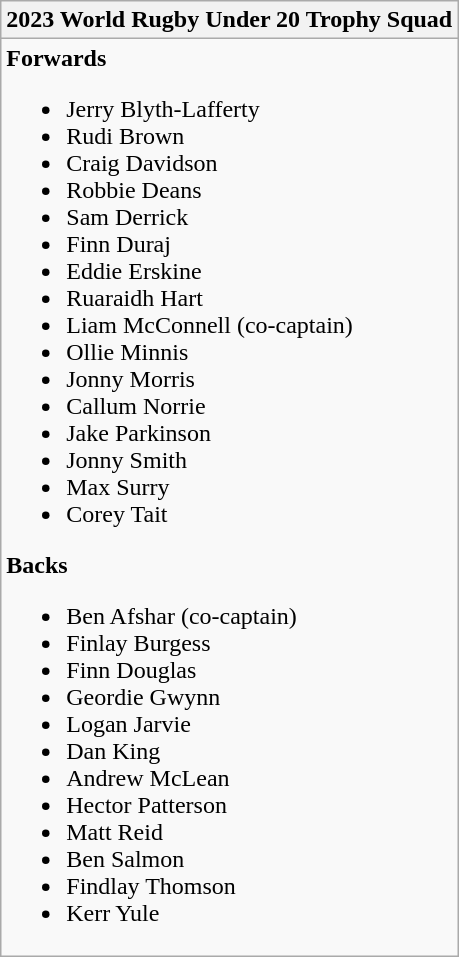<table class="wikitable collapsible collapsed">
<tr>
<th>2023 World Rugby Under 20 Trophy Squad</th>
</tr>
<tr>
<td><strong>Forwards</strong><br><ul><li>Jerry Blyth-Lafferty</li><li>Rudi Brown</li><li>Craig Davidson</li><li>Robbie Deans</li><li>Sam Derrick</li><li>Finn Duraj</li><li>Eddie Erskine</li><li>Ruaraidh Hart</li><li>Liam McConnell (co-captain)</li><li>Ollie Minnis</li><li>Jonny Morris</li><li>Callum Norrie</li><li>Jake Parkinson</li><li>Jonny Smith</li><li>Max Surry</li><li>Corey Tait</li></ul><strong>Backs</strong><ul><li>Ben Afshar (co-captain)</li><li>Finlay Burgess</li><li>Finn Douglas</li><li>Geordie Gwynn</li><li>Logan Jarvie</li><li>Dan King</li><li>Andrew McLean</li><li>Hector Patterson</li><li>Matt Reid</li><li>Ben Salmon</li><li>Findlay Thomson</li><li>Kerr Yule</li></ul></td>
</tr>
</table>
